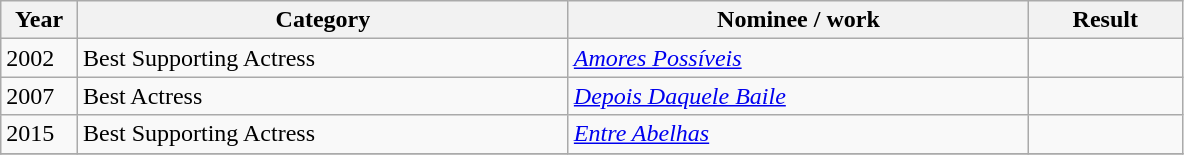<table class=wikitable>
<tr>
<th Width=5%>Year</th>
<th Width=32%>Category</th>
<th Width=30%>Nominee / work</th>
<th Width=10%>Result</th>
</tr>
<tr>
<td>2002</td>
<td>Best Supporting Actress</td>
<td><em><a href='#'>Amores Possíveis</a></em></td>
<td></td>
</tr>
<tr>
<td>2007</td>
<td>Best Actress</td>
<td><em><a href='#'>Depois Daquele Baile</a></em></td>
<td></td>
</tr>
<tr>
<td>2015</td>
<td>Best Supporting Actress</td>
<td><em><a href='#'>Entre Abelhas</a></em></td>
<td></td>
</tr>
<tr>
</tr>
</table>
